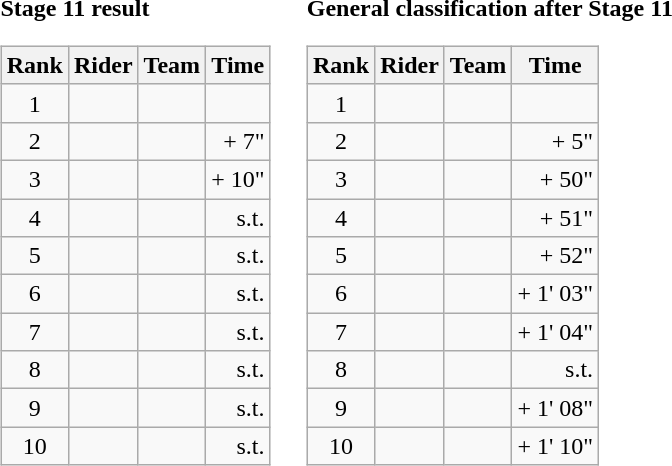<table>
<tr>
<td><strong>Stage 11 result</strong><br><table class="wikitable">
<tr>
<th scope="col">Rank</th>
<th scope="col">Rider</th>
<th scope="col">Team</th>
<th scope="col">Time</th>
</tr>
<tr>
<td style="text-align:center;">1</td>
<td></td>
<td></td>
<td style="text-align:right;"></td>
</tr>
<tr>
<td style="text-align:center;">2</td>
<td></td>
<td></td>
<td style="text-align:right;">+ 7"</td>
</tr>
<tr>
<td style="text-align:center;">3</td>
<td></td>
<td></td>
<td style="text-align:right;">+ 10"</td>
</tr>
<tr>
<td style="text-align:center;">4</td>
<td></td>
<td></td>
<td style="text-align:right;">s.t.</td>
</tr>
<tr>
<td style="text-align:center;">5</td>
<td></td>
<td></td>
<td style="text-align:right;">s.t.</td>
</tr>
<tr>
<td style="text-align:center;">6</td>
<td></td>
<td></td>
<td style="text-align:right;">s.t.</td>
</tr>
<tr>
<td style="text-align:center;">7</td>
<td></td>
<td></td>
<td style="text-align:right;">s.t.</td>
</tr>
<tr>
<td style="text-align:center;">8</td>
<td></td>
<td></td>
<td style="text-align:right;">s.t.</td>
</tr>
<tr>
<td style="text-align:center;">9</td>
<td></td>
<td></td>
<td style="text-align:right;">s.t.</td>
</tr>
<tr>
<td style="text-align:center;">10</td>
<td></td>
<td></td>
<td style="text-align:right;">s.t.</td>
</tr>
</table>
</td>
<td></td>
<td><strong>General classification after Stage 11</strong><br><table class="wikitable">
<tr>
<th scope="col">Rank</th>
<th scope="col">Rider</th>
<th scope="col">Team</th>
<th scope="col">Time</th>
</tr>
<tr>
<td style="text-align:center;">1</td>
<td></td>
<td></td>
<td style="text-align:right;"></td>
</tr>
<tr>
<td style="text-align:center;">2</td>
<td></td>
<td></td>
<td style="text-align:right;">+ 5"</td>
</tr>
<tr>
<td style="text-align:center;">3</td>
<td></td>
<td></td>
<td style="text-align:right;">+ 50"</td>
</tr>
<tr>
<td style="text-align:center;">4</td>
<td></td>
<td></td>
<td style="text-align:right;">+ 51"</td>
</tr>
<tr>
<td style="text-align:center;">5</td>
<td></td>
<td></td>
<td style="text-align:right;">+ 52"</td>
</tr>
<tr>
<td style="text-align:center;">6</td>
<td></td>
<td></td>
<td style="text-align:right;">+ 1' 03"</td>
</tr>
<tr>
<td style="text-align:center;">7</td>
<td></td>
<td></td>
<td style="text-align:right;">+ 1' 04"</td>
</tr>
<tr>
<td style="text-align:center;">8</td>
<td></td>
<td></td>
<td style="text-align:right;">s.t.</td>
</tr>
<tr>
<td style="text-align:center;">9</td>
<td></td>
<td></td>
<td style="text-align:right;">+ 1' 08"</td>
</tr>
<tr>
<td style="text-align:center;">10</td>
<td></td>
<td></td>
<td style="text-align:right;">+ 1' 10"</td>
</tr>
</table>
</td>
</tr>
</table>
